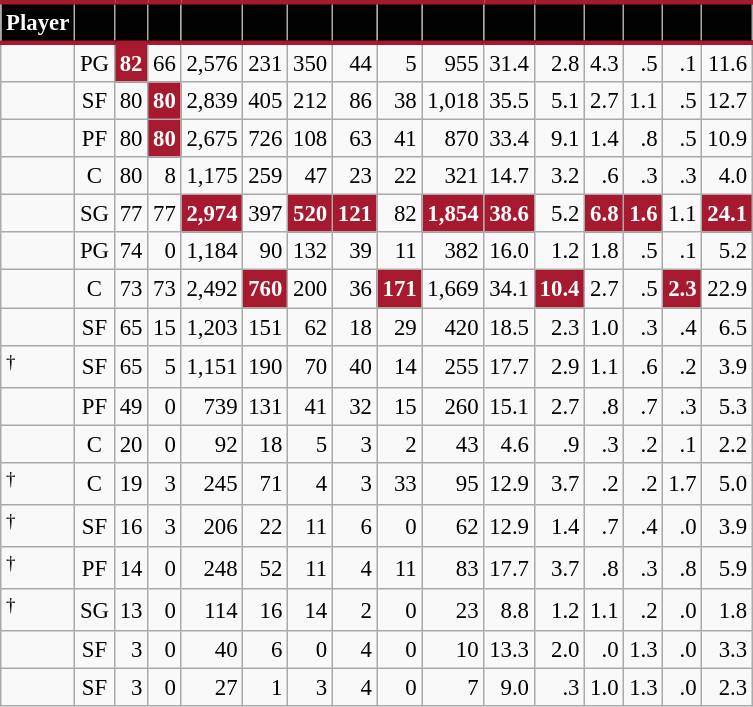<table class="wikitable sortable" style="font-size: 95%; text-align:right;">
<tr>
<th style="background:#010101; color:#FFFFFF; border-top:#A6192E 3px solid; border-bottom:#A6192E 3px solid;">Player</th>
<th style="background:#010101; color:#FFFFFF; border-top:#A6192E 3px solid; border-bottom:#A6192E 3px solid;"></th>
<th style="background:#010101; color:#FFFFFF; border-top:#A6192E 3px solid; border-bottom:#A6192E 3px solid;"></th>
<th style="background:#010101; color:#FFFFFF; border-top:#A6192E 3px solid; border-bottom:#A6192E 3px solid;"></th>
<th style="background:#010101; color:#FFFFFF; border-top:#A6192E 3px solid; border-bottom:#A6192E 3px solid;"></th>
<th style="background:#010101; color:#FFFFFF; border-top:#A6192E 3px solid; border-bottom:#A6192E 3px solid;"></th>
<th style="background:#010101; color:#FFFFFF; border-top:#A6192E 3px solid; border-bottom:#A6192E 3px solid;"></th>
<th style="background:#010101; color:#FFFFFF; border-top:#A6192E 3px solid; border-bottom:#A6192E 3px solid;"></th>
<th style="background:#010101; color:#FFFFFF; border-top:#A6192E 3px solid; border-bottom:#A6192E 3px solid;"></th>
<th style="background:#010101; color:#FFFFFF; border-top:#A6192E 3px solid; border-bottom:#A6192E 3px solid;"></th>
<th style="background:#010101; color:#FFFFFF; border-top:#A6192E 3px solid; border-bottom:#A6192E 3px solid;"></th>
<th style="background:#010101; color:#FFFFFF; border-top:#A6192E 3px solid; border-bottom:#A6192E 3px solid;"></th>
<th style="background:#010101; color:#FFFFFF; border-top:#A6192E 3px solid; border-bottom:#A6192E 3px solid;"></th>
<th style="background:#010101; color:#FFFFFF; border-top:#A6192E 3px solid; border-bottom:#A6192E 3px solid;"></th>
<th style="background:#010101; color:#FFFFFF; border-top:#A6192E 3px solid; border-bottom:#A6192E 3px solid;"></th>
<th style="background:#010101; color:#FFFFFF; border-top:#A6192E 3px solid; border-bottom:#A6192E 3px solid;"></th>
</tr>
<tr>
<td style="text-align:left;"></td>
<td style="text-align:center;">PG</td>
<td style="background:#A6192E; color:#FFFFFF;"><strong>82</strong></td>
<td>66</td>
<td>2,576</td>
<td>231</td>
<td>350</td>
<td>44</td>
<td>5</td>
<td>955</td>
<td>31.4</td>
<td>2.8</td>
<td>4.3</td>
<td>.5</td>
<td>.1</td>
<td>11.6</td>
</tr>
<tr>
<td style="text-align:left;"></td>
<td style="text-align:center;">SF</td>
<td>80</td>
<td style="background:#A6192E; color:#FFFFFF;"><strong>80</strong></td>
<td>2,839</td>
<td>405</td>
<td>212</td>
<td>86</td>
<td>38</td>
<td>1,018</td>
<td>35.5</td>
<td>5.1</td>
<td>2.7</td>
<td>1.1</td>
<td>.5</td>
<td>12.7</td>
</tr>
<tr>
<td style="text-align:left;"></td>
<td style="text-align:center;">PF</td>
<td>80</td>
<td style="background:#A6192E; color:#FFFFFF;"><strong>80</strong></td>
<td>2,675</td>
<td>726</td>
<td>108</td>
<td>63</td>
<td>41</td>
<td>870</td>
<td>33.4</td>
<td>9.1</td>
<td>1.4</td>
<td>.8</td>
<td>.5</td>
<td>10.9</td>
</tr>
<tr>
<td style="text-align:left;"></td>
<td style="text-align:center;">C</td>
<td>80</td>
<td>8</td>
<td>1,175</td>
<td>259</td>
<td>47</td>
<td>23</td>
<td>22</td>
<td>321</td>
<td>14.7</td>
<td>3.2</td>
<td>.6</td>
<td>.3</td>
<td>.3</td>
<td>4.0</td>
</tr>
<tr>
<td style="text-align:left;"></td>
<td style="text-align:center;">SG</td>
<td>77</td>
<td>77</td>
<td style="background:#A6192E; color:#FFFFFF;"><strong>2,974</strong></td>
<td>397</td>
<td style="background:#A6192E; color:#FFFFFF;"><strong>520</strong></td>
<td style="background:#A6192E; color:#FFFFFF;"><strong>121</strong></td>
<td>82</td>
<td style="background:#A6192E; color:#FFFFFF;"><strong>1,854</strong></td>
<td style="background:#A6192E; color:#FFFFFF;"><strong>38.6</strong></td>
<td>5.2</td>
<td style="background:#A6192E; color:#FFFFFF;"><strong>6.8</strong></td>
<td style="background:#A6192E; color:#FFFFFF;"><strong>1.6</strong></td>
<td>1.1</td>
<td style="background:#A6192E; color:#FFFFFF;"><strong>24.1</strong></td>
</tr>
<tr>
<td style="text-align:left;"></td>
<td style="text-align:center;">PG</td>
<td>74</td>
<td>0</td>
<td>1,184</td>
<td>90</td>
<td>132</td>
<td>39</td>
<td>11</td>
<td>382</td>
<td>16.0</td>
<td>1.2</td>
<td>1.8</td>
<td>.5</td>
<td>.1</td>
<td>5.2</td>
</tr>
<tr>
<td style="text-align:left;"></td>
<td style="text-align:center;">C</td>
<td>73</td>
<td>73</td>
<td>2,492</td>
<td style="background:#A6192E; color:#FFFFFF;"><strong>760</strong></td>
<td>200</td>
<td>36</td>
<td style="background:#A6192E; color:#FFFFFF;"><strong>171</strong></td>
<td>1,669</td>
<td>34.1</td>
<td style="background:#A6192E; color:#FFFFFF;"><strong>10.4</strong></td>
<td>2.7</td>
<td>.5</td>
<td style="background:#A6192E; color:#FFFFFF;"><strong>2.3</strong></td>
<td>22.9</td>
</tr>
<tr>
<td style="text-align:left;"></td>
<td style="text-align:center;">SF</td>
<td>65</td>
<td>15</td>
<td>1,203</td>
<td>151</td>
<td>62</td>
<td>18</td>
<td>29</td>
<td>420</td>
<td>18.5</td>
<td>2.3</td>
<td>1.0</td>
<td>.3</td>
<td>.4</td>
<td>6.5</td>
</tr>
<tr>
<td style="text-align:left;"><sup>†</sup></td>
<td style="text-align:center;">SF</td>
<td>65</td>
<td>5</td>
<td>1,151</td>
<td>190</td>
<td>70</td>
<td>40</td>
<td>14</td>
<td>255</td>
<td>17.7</td>
<td>2.9</td>
<td>1.1</td>
<td>.6</td>
<td>.2</td>
<td>3.9</td>
</tr>
<tr>
<td style="text-align:left;"></td>
<td style="text-align:center;">PF</td>
<td>49</td>
<td>0</td>
<td>739</td>
<td>131</td>
<td>41</td>
<td>32</td>
<td>15</td>
<td>260</td>
<td>15.1</td>
<td>2.7</td>
<td>.8</td>
<td>.7</td>
<td>.3</td>
<td>5.3</td>
</tr>
<tr>
<td style="text-align:left;"></td>
<td style="text-align:center;">C</td>
<td>20</td>
<td>0</td>
<td>92</td>
<td>18</td>
<td>5</td>
<td>3</td>
<td>2</td>
<td>43</td>
<td>4.6</td>
<td>.9</td>
<td>.3</td>
<td>.2</td>
<td>.1</td>
<td>2.2</td>
</tr>
<tr>
<td style="text-align:left;"><sup>†</sup></td>
<td style="text-align:center;">C</td>
<td>19</td>
<td>3</td>
<td>245</td>
<td>71</td>
<td>4</td>
<td>3</td>
<td>33</td>
<td>95</td>
<td>12.9</td>
<td>3.7</td>
<td>.2</td>
<td>.2</td>
<td>1.7</td>
<td>5.0</td>
</tr>
<tr>
<td style="text-align:left;"><sup>†</sup></td>
<td style="text-align:center;">SF</td>
<td>16</td>
<td>3</td>
<td>206</td>
<td>22</td>
<td>11</td>
<td>6</td>
<td>0</td>
<td>62</td>
<td>12.9</td>
<td>1.4</td>
<td>.7</td>
<td>.4</td>
<td>.0</td>
<td>3.9</td>
</tr>
<tr>
<td style="text-align:left;"><sup>†</sup></td>
<td style="text-align:center;">PF</td>
<td>14</td>
<td>0</td>
<td>248</td>
<td>52</td>
<td>11</td>
<td>4</td>
<td>11</td>
<td>83</td>
<td>17.7</td>
<td>3.7</td>
<td>.8</td>
<td>.3</td>
<td>.8</td>
<td>5.9</td>
</tr>
<tr>
<td style="text-align:left;"><sup>†</sup></td>
<td style="text-align:center;">SG</td>
<td>13</td>
<td>0</td>
<td>114</td>
<td>16</td>
<td>14</td>
<td>2</td>
<td>0</td>
<td>23</td>
<td>8.8</td>
<td>1.2</td>
<td>1.1</td>
<td>.2</td>
<td>.0</td>
<td>1.8</td>
</tr>
<tr>
<td style="text-align:left;"></td>
<td style="text-align:center;">SF</td>
<td>3</td>
<td>0</td>
<td>40</td>
<td>6</td>
<td>0</td>
<td>4</td>
<td>0</td>
<td>10</td>
<td>13.3</td>
<td>2.0</td>
<td>.0</td>
<td>1.3</td>
<td>.0</td>
<td>3.3</td>
</tr>
<tr>
<td style="text-align:left;"></td>
<td style="text-align:center;">SF</td>
<td>3</td>
<td>0</td>
<td>27</td>
<td>1</td>
<td>3</td>
<td>4</td>
<td>0</td>
<td>7</td>
<td>9.0</td>
<td>.3</td>
<td>1.0</td>
<td>1.3</td>
<td>.0</td>
<td>2.3</td>
</tr>
</table>
